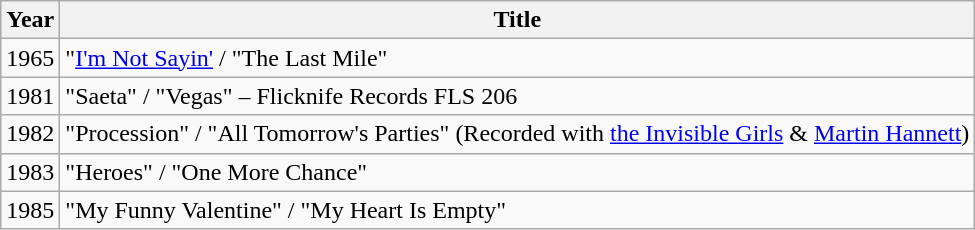<table class="wikitable">
<tr>
<th>Year</th>
<th>Title</th>
</tr>
<tr>
<td>1965</td>
<td>"<a href='#'>I'm Not Sayin'</a> / "The Last Mile"</td>
</tr>
<tr>
<td>1981</td>
<td>"Saeta" / "Vegas" – Flicknife Records FLS 206</td>
</tr>
<tr>
<td>1982</td>
<td>"Procession" / "All Tomorrow's Parties" (Recorded with <a href='#'>the Invisible Girls</a> & <a href='#'>Martin Hannett</a>)</td>
</tr>
<tr>
<td>1983</td>
<td>"Heroes" / "One More Chance"</td>
</tr>
<tr>
<td>1985</td>
<td>"My Funny Valentine" / "My Heart Is Empty"</td>
</tr>
</table>
